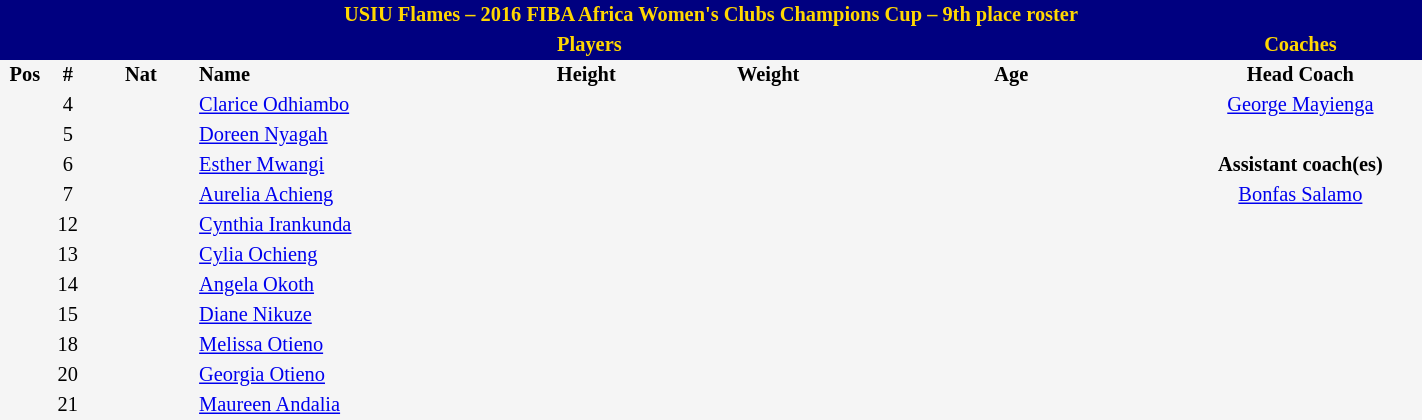<table border=0 cellpadding=2 cellspacing=0  |- bgcolor=#f5f5f5 style="text-align:center; font-size:85%;" width=75%>
<tr>
<td colspan="8" style="background: navy; color: #ffd700"><strong>USIU Flames – 2016 FIBA Africa Women's Clubs Champions Cup – 9th place roster</strong></td>
</tr>
<tr>
<td colspan="7" style="background: navy; color: #ffd700"><strong>Players</strong></td>
<td style="background: navy; color: #ffd700"><strong>Coaches</strong></td>
</tr>
<tr style="background=#f5f5f5; color: black">
<th width=5px>Pos</th>
<th width=5px>#</th>
<th width=50px>Nat</th>
<th width=135px align=left>Name</th>
<th width=100px>Height</th>
<th width=70px>Weight</th>
<th width=160px>Age</th>
<th width=115px>Head Coach</th>
</tr>
<tr>
<td></td>
<td>4</td>
<td></td>
<td align=left><a href='#'>Clarice Odhiambo</a></td>
<td><span></span></td>
<td></td>
<td><span></span></td>
<td> <a href='#'>George Mayienga</a></td>
</tr>
<tr>
<td></td>
<td>5</td>
<td></td>
<td align=left><a href='#'>Doreen Nyagah</a></td>
<td><span></span></td>
<td><span></span></td>
<td><span></span></td>
</tr>
<tr>
<td></td>
<td>6</td>
<td></td>
<td align=left><a href='#'>Esther Mwangi</a></td>
<td><span></span></td>
<td></td>
<td><span></span></td>
<td><strong>Assistant coach(es)</strong></td>
</tr>
<tr>
<td></td>
<td>7</td>
<td></td>
<td align=left><a href='#'>Aurelia Achieng</a></td>
<td><span></span></td>
<td></td>
<td><span></span></td>
<td> <a href='#'>Bonfas Salamo</a></td>
</tr>
<tr>
<td></td>
<td>12</td>
<td></td>
<td align=left><a href='#'>Cynthia Irankunda</a></td>
<td><span></span></td>
<td><span></span></td>
<td><span></span></td>
</tr>
<tr>
<td></td>
<td>13</td>
<td></td>
<td align=left><a href='#'>Cylia Ochieng</a></td>
<td><span></span></td>
<td></td>
<td><span></span></td>
</tr>
<tr>
<td></td>
<td>14</td>
<td></td>
<td align=left><a href='#'>Angela Okoth</a></td>
<td><span></span></td>
<td></td>
<td><span></span></td>
</tr>
<tr>
<td></td>
<td>15</td>
<td></td>
<td align=left><a href='#'>Diane Nikuze</a></td>
<td><span></span></td>
<td></td>
<td><span></span></td>
</tr>
<tr>
<td></td>
<td>18</td>
<td></td>
<td align=left><a href='#'>Melissa Otieno</a></td>
<td><span></span></td>
<td></td>
<td><span></span></td>
</tr>
<tr>
<td></td>
<td>20</td>
<td></td>
<td align=left><a href='#'>Georgia Otieno</a></td>
<td><span></span></td>
<td><span></span></td>
<td><span></span></td>
</tr>
<tr>
<td></td>
<td>21</td>
<td></td>
<td align=left><a href='#'>Maureen Andalia</a></td>
<td><span></span></td>
<td></td>
<td><span></span></td>
</tr>
</table>
